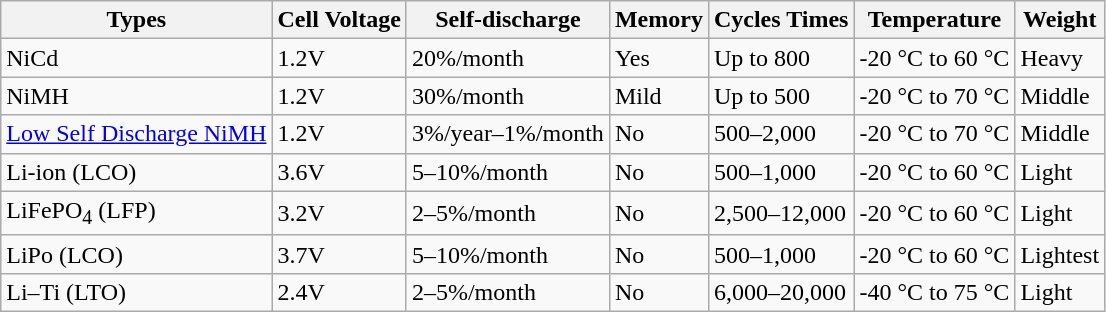<table class="wikitable sortable">
<tr>
<th>Types</th>
<th>Cell Voltage</th>
<th>Self-discharge</th>
<th>Memory</th>
<th>Cycles Times</th>
<th>Temperature</th>
<th>Weight</th>
</tr>
<tr>
<td>NiCd</td>
<td>1.2V</td>
<td>20%/month</td>
<td>Yes</td>
<td>Up to 800</td>
<td>-20 °C to 60 °C</td>
<td>Heavy</td>
</tr>
<tr>
<td>NiMH</td>
<td>1.2V</td>
<td>30%/month</td>
<td>Mild</td>
<td>Up to 500</td>
<td>-20 °C to 70 °C</td>
<td>Middle</td>
</tr>
<tr>
<td><a href='#'>Low Self Discharge NiMH</a></td>
<td>1.2V</td>
<td>3%/year–1%/month</td>
<td>No</td>
<td>500–2,000</td>
<td>-20 °C to 70 °C</td>
<td>Middle</td>
</tr>
<tr>
<td>Li-ion (LCO)</td>
<td>3.6V</td>
<td>5–10%/month</td>
<td>No</td>
<td>500–1,000</td>
<td>-20 °C to 60 °C</td>
<td>Light</td>
</tr>
<tr>
<td>LiFePO<sub>4</sub> (LFP)</td>
<td>3.2V</td>
<td>2–5%/month</td>
<td>No</td>
<td>2,500–12,000</td>
<td>-20 °C to 60 °C</td>
<td>Light</td>
</tr>
<tr>
<td>LiPo (LCO)</td>
<td>3.7V</td>
<td>5–10%/month</td>
<td>No</td>
<td>500–1,000</td>
<td>-20 °C to 60 °C</td>
<td>Lightest</td>
</tr>
<tr>
<td>Li–Ti (LTO)</td>
<td>2.4V</td>
<td>2–5%/month</td>
<td>No</td>
<td>6,000–20,000</td>
<td>-40 °C to 75 °C</td>
<td>Light</td>
</tr>
</table>
